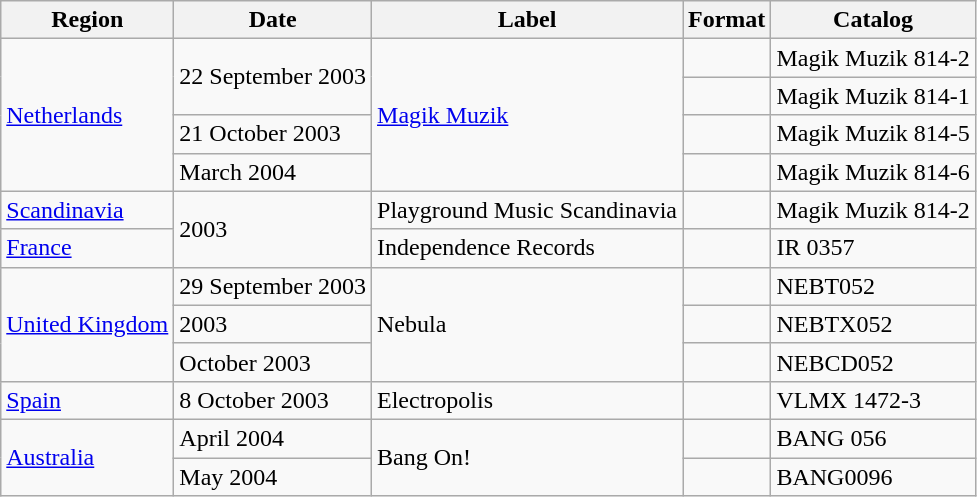<table class="wikitable">
<tr>
<th>Region</th>
<th>Date</th>
<th>Label</th>
<th>Format</th>
<th>Catalog</th>
</tr>
<tr>
<td rowspan="4"><a href='#'>Netherlands</a></td>
<td rowspan="2">22 September 2003</td>
<td rowspan="4"><a href='#'>Magik Muzik</a></td>
<td></td>
<td>Magik Muzik 814-2</td>
</tr>
<tr>
<td></td>
<td>Magik Muzik 814-1</td>
</tr>
<tr>
<td>21 October 2003</td>
<td></td>
<td>Magik Muzik 814-5</td>
</tr>
<tr>
<td>March 2004</td>
<td></td>
<td>Magik Muzik 814-6</td>
</tr>
<tr>
<td><a href='#'>Scandinavia</a></td>
<td rowspan="2">2003</td>
<td>Playground Music Scandinavia</td>
<td></td>
<td>Magik Muzik 814-2</td>
</tr>
<tr>
<td><a href='#'>France</a></td>
<td>Independence Records</td>
<td></td>
<td>IR 0357</td>
</tr>
<tr>
<td rowspan="3"><a href='#'>United Kingdom</a></td>
<td>29 September 2003</td>
<td rowspan="3">Nebula</td>
<td></td>
<td>NEBT052</td>
</tr>
<tr>
<td>2003</td>
<td></td>
<td>NEBTX052</td>
</tr>
<tr>
<td>October 2003</td>
<td></td>
<td>NEBCD052</td>
</tr>
<tr>
<td rowspan="1"><a href='#'>Spain</a></td>
<td>8 October 2003</td>
<td>Electropolis</td>
<td></td>
<td>VLMX 1472-3</td>
</tr>
<tr>
<td rowspan="2"><a href='#'>Australia</a></td>
<td>April 2004</td>
<td rowspan="2">Bang On!</td>
<td></td>
<td>BANG 056</td>
</tr>
<tr>
<td>May 2004</td>
<td></td>
<td>BANG0096</td>
</tr>
</table>
